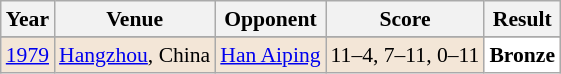<table class="sortable wikitable" style="font-size: 90%;">
<tr>
<th>Year</th>
<th>Venue</th>
<th>Opponent</th>
<th>Score</th>
<th>Result</th>
</tr>
<tr>
</tr>
<tr style="background:#F3E6D7">
<td align="center"><a href='#'>1979</a></td>
<td align="left"><a href='#'>Hangzhou</a>, China</td>
<td align="left"> <a href='#'>Han Aiping</a></td>
<td align="left">11–4, 7–11, 0–11</td>
<td style="text-align:left; background:white"> <strong>Bronze</strong></td>
</tr>
</table>
